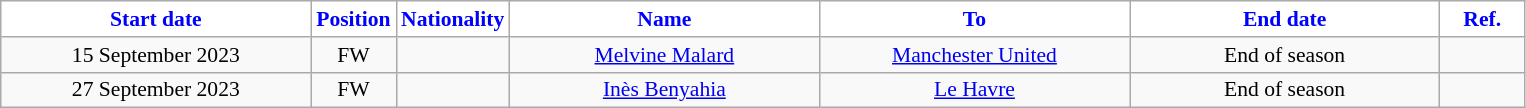<table class="wikitable" style="text-align:center; font-size:90%; ">
<tr>
<th style="background:#FFFFFF; color:blue; width:200px;">Start date</th>
<th style="background:#FFFFFF; color:blue; width:50px;">Position</th>
<th style="background:#FFFFFF; color:blue; width:50px;">Nationality</th>
<th style="background:#FFFFFF; color:blue; width:200px;">Name</th>
<th style="background:#FFFFFF; color:blue; width:200px;">To</th>
<th style="background:#FFFFFF; color:blue; width:200px;">End date</th>
<th style="background:#FFFFFF; color:blue; width:50px;">Ref.</th>
</tr>
<tr>
<td>15 September 2023</td>
<td>FW</td>
<td></td>
<td><a href='#'>Melvine Malard</a></td>
<td><a href='#'>Manchester United</a></td>
<td>End of season</td>
<td></td>
</tr>
<tr>
<td>27 September 2023</td>
<td>FW</td>
<td></td>
<td><a href='#'>Inès Benyahia</a></td>
<td><a href='#'>Le Havre</a></td>
<td>End of season</td>
<td></td>
</tr>
</table>
